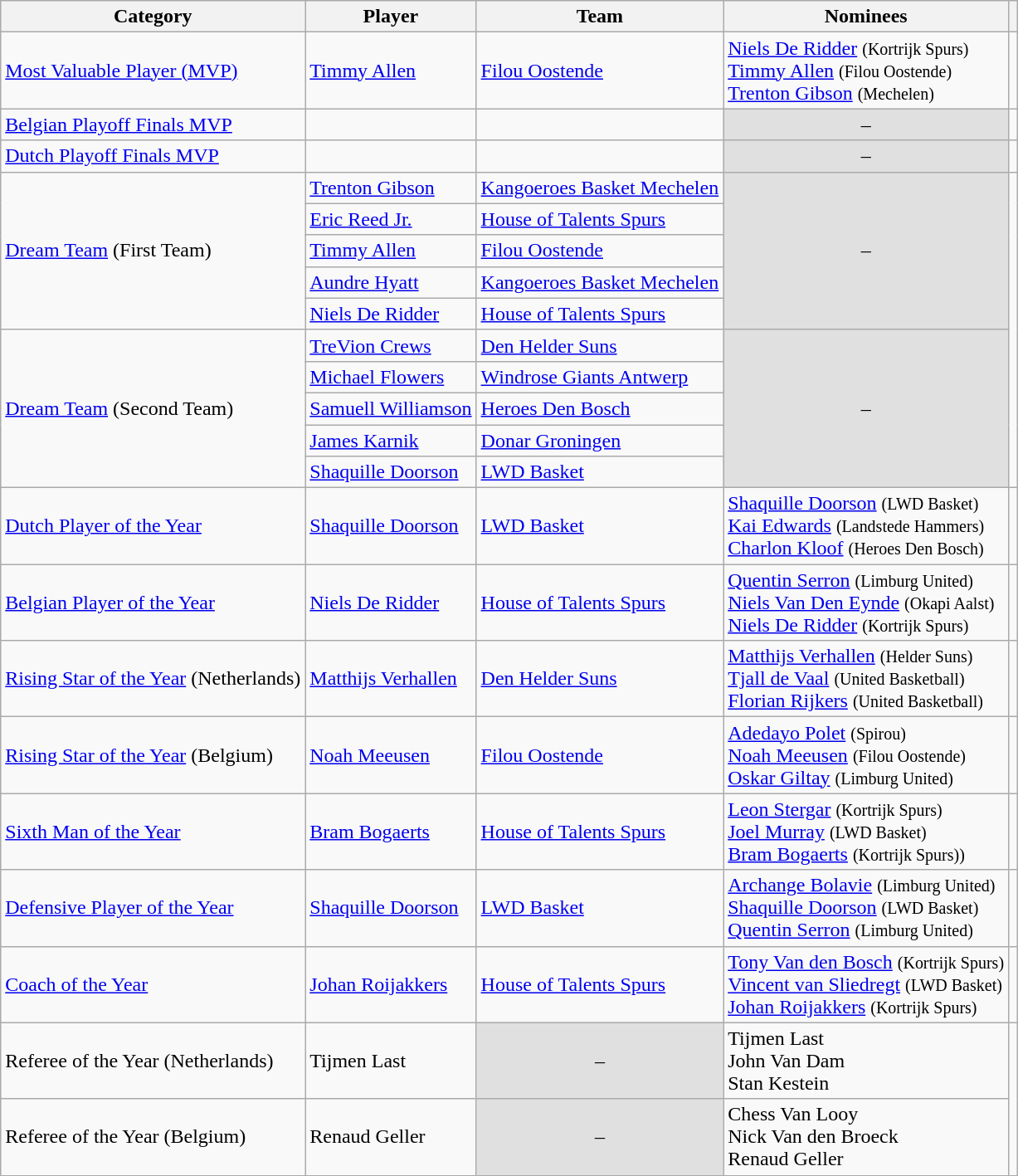<table class="wikitable">
<tr>
<th>Category</th>
<th>Player</th>
<th>Team</th>
<th>Nominees</th>
<th></th>
</tr>
<tr>
<td><a href='#'>Most Valuable Player (MVP)</a></td>
<td> <a href='#'>Timmy Allen</a></td>
<td> <a href='#'>Filou Oostende</a></td>
<td> <a href='#'>Niels De Ridder</a> <small>(Kortrijk Spurs)</small><br> <a href='#'>Timmy Allen</a> <small>(Filou Oostende)</small><br>  <a href='#'>Trenton Gibson</a> <small>(Mechelen)</small></td>
<td style="text-align:center;"></td>
</tr>
<tr>
<td><a href='#'>Belgian Playoff Finals MVP</a></td>
<td></td>
<td></td>
<td style="text-align:center;" bgcolor=E0E0E0>–</td>
<td style="text-align:center;"></td>
</tr>
<tr>
<td><a href='#'>Dutch Playoff Finals MVP</a></td>
<td></td>
<td></td>
<td style="text-align:center;" bgcolor=E0E0E0>–</td>
<td style="text-align:center;"></td>
</tr>
<tr>
<td rowspan=5><a href='#'>Dream Team</a> (First Team)</td>
<td> <a href='#'>Trenton Gibson</a></td>
<td> <a href='#'>Kangoeroes Basket Mechelen</a></td>
<td rowspan="5" style="text-align:center;" bgcolor=E0E0E0>–</td>
<td rowspan="10" style="text-align:center;"></td>
</tr>
<tr>
<td> <a href='#'>Eric Reed Jr.</a></td>
<td> <a href='#'>House of Talents Spurs</a></td>
</tr>
<tr>
<td> <a href='#'>Timmy Allen</a></td>
<td> <a href='#'>Filou Oostende</a></td>
</tr>
<tr>
<td> <a href='#'>Aundre Hyatt</a></td>
<td> <a href='#'>Kangoeroes Basket Mechelen</a></td>
</tr>
<tr>
<td> <a href='#'>Niels De Ridder</a></td>
<td> <a href='#'>House of Talents Spurs</a></td>
</tr>
<tr>
<td rowspan=5><a href='#'>Dream Team</a> (Second Team)</td>
<td> <a href='#'>TreVion Crews</a></td>
<td> <a href='#'>Den Helder Suns</a></td>
<td rowspan="5" style="text-align:center;" bgcolor=E0E0E0>–</td>
</tr>
<tr>
<td> <a href='#'>Michael Flowers</a></td>
<td> <a href='#'>Windrose Giants Antwerp</a></td>
</tr>
<tr>
<td> <a href='#'>Samuell Williamson</a></td>
<td> <a href='#'>Heroes Den Bosch</a></td>
</tr>
<tr>
<td> <a href='#'>James Karnik</a></td>
<td> <a href='#'>Donar Groningen</a></td>
</tr>
<tr>
<td> <a href='#'>Shaquille Doorson</a></td>
<td> <a href='#'>LWD Basket</a></td>
</tr>
<tr>
<td><a href='#'>Dutch Player of the Year</a></td>
<td> <a href='#'>Shaquille Doorson</a></td>
<td> <a href='#'>LWD Basket</a></td>
<td> <a href='#'>Shaquille Doorson</a> <small>(LWD Basket)</small><br> <a href='#'>Kai Edwards</a> <small>(Landstede Hammers)</small><br> <a href='#'>Charlon Kloof</a> <small>(Heroes Den Bosch)</small></td>
<td style="text-align:center;"></td>
</tr>
<tr>
<td><a href='#'>Belgian Player of the Year</a></td>
<td> <a href='#'>Niels De Ridder</a></td>
<td> <a href='#'>House of Talents Spurs</a></td>
<td> <a href='#'>Quentin Serron</a> <small>(Limburg United)</small><br> <a href='#'>Niels Van Den Eynde</a> <small>(Okapi Aalst)</small><br> <a href='#'>Niels De Ridder</a> <small>(Kortrijk Spurs)</small></td>
<td style="text-align:center;"></td>
</tr>
<tr>
<td><a href='#'>Rising Star of the Year</a> (Netherlands)</td>
<td> <a href='#'>Matthijs Verhallen</a></td>
<td> <a href='#'>Den Helder Suns</a></td>
<td> <a href='#'>Matthijs Verhallen</a> <small>(Helder Suns)</small><br> <a href='#'>Tjall de Vaal</a> <small>(United Basketball)</small><br> <a href='#'>Florian Rijkers</a> <small>(United Basketball)</small></td>
<td style="text-align:center;"></td>
</tr>
<tr>
<td><a href='#'>Rising Star of the Year</a> (Belgium)</td>
<td> <a href='#'>Noah Meeusen</a></td>
<td> <a href='#'>Filou Oostende</a></td>
<td> <a href='#'>Adedayo Polet</a> <small>(Spirou)</small><br> <a href='#'>Noah Meeusen</a> <small>(Filou Oostende)</small><br> <a href='#'>Oskar Giltay</a> <small>(Limburg United)</small></td>
<td style="text-align:center;"></td>
</tr>
<tr>
<td><a href='#'>Sixth Man of the Year</a></td>
<td> <a href='#'>Bram Bogaerts</a></td>
<td> <a href='#'>House of Talents Spurs</a></td>
<td> <a href='#'>Leon Stergar</a> <small>(Kortrijk Spurs)</small><br> <a href='#'>Joel Murray</a> <small>(LWD Basket)</small><br> <a href='#'>Bram Bogaerts</a> <small>(Kortrijk Spurs))</small></td>
<td style="text-align:center;"></td>
</tr>
<tr>
<td><a href='#'>Defensive Player of the Year</a></td>
<td> <a href='#'>Shaquille Doorson</a></td>
<td> <a href='#'>LWD Basket</a></td>
<td> <a href='#'>Archange Bolavie</a> <small>(Limburg United)</small><br> <a href='#'>Shaquille Doorson</a> <small>(LWD Basket)</small><br> <a href='#'>Quentin Serron</a> <small>(Limburg United)</small></td>
<td style="text-align:center;"></td>
</tr>
<tr>
<td><a href='#'>Coach of the Year</a></td>
<td> <a href='#'>Johan Roijakkers</a></td>
<td> <a href='#'>House of Talents Spurs</a></td>
<td> <a href='#'>Tony Van den Bosch</a> <small>(Kortrijk Spurs)</small><br> <a href='#'>Vincent van Sliedregt</a> <small>(LWD Basket)</small><br> <a href='#'>Johan Roijakkers</a> <small>(Kortrijk Spurs)</small></td>
<td style="text-align:center;"></td>
</tr>
<tr>
<td>Referee of the Year (Netherlands)</td>
<td> Tijmen Last</td>
<td style="text-align:center;" bgcolor=E0E0E0>–</td>
<td> Tijmen Last<br> John Van Dam <br> Stan Kestein</td>
<td rowspan="2" style="text-align:center;"></td>
</tr>
<tr>
<td>Referee of the Year (Belgium)</td>
<td> Renaud Geller</td>
<td style="text-align:center;" bgcolor=E0E0E0>–</td>
<td> Chess Van Looy <br> Nick Van den Broeck <br> Renaud Geller</td>
</tr>
</table>
